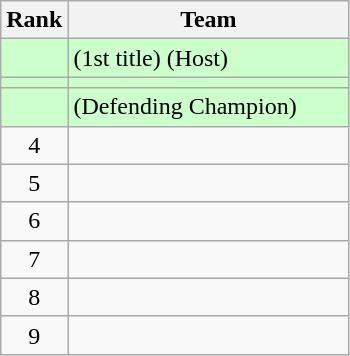<table class=wikitable style="text-align:center;">
<tr>
<th>Rank</th>
<th width=180>Team</th>
</tr>
<tr bgcolor=#CCFFCC>
<td></td>
<td align=left> (1st title) (Host)</td>
</tr>
<tr bgcolor=#CCFFCC>
<td></td>
<td align=left></td>
</tr>
<tr bgcolor=#CCFFCC>
<td></td>
<td align=left> (Defending Champion)</td>
</tr>
<tr>
<td>4</td>
<td align=left></td>
</tr>
<tr>
<td>5</td>
<td align=left></td>
</tr>
<tr>
<td>6</td>
<td align=left></td>
</tr>
<tr>
<td>7</td>
<td align=left></td>
</tr>
<tr>
<td>8</td>
<td align=left></td>
</tr>
<tr>
<td>9</td>
<td align=left></td>
</tr>
</table>
